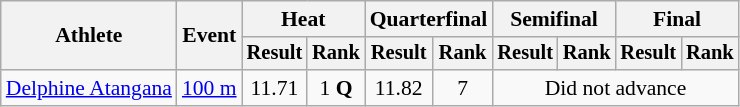<table class="wikitable" style="font-size:90%">
<tr>
<th rowspan="2">Athlete</th>
<th rowspan="2">Event</th>
<th colspan="2">Heat</th>
<th colspan="2">Quarterfinal</th>
<th colspan="2">Semifinal</th>
<th colspan="2">Final</th>
</tr>
<tr style="font-size:95%">
<th>Result</th>
<th>Rank</th>
<th>Result</th>
<th>Rank</th>
<th>Result</th>
<th>Rank</th>
<th>Result</th>
<th>Rank</th>
</tr>
<tr align=center>
<td align=left><a href='#'>Delphine Atangana</a></td>
<td align=left><a href='#'>100 m</a></td>
<td>11.71</td>
<td>1 <strong>Q</strong></td>
<td>11.82</td>
<td>7</td>
<td colspan=4>Did not advance</td>
</tr>
</table>
